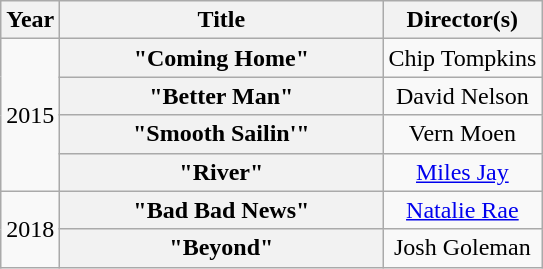<table class="wikitable plainrowheaders" style="text-align:center;">
<tr>
<th scope="col" style="width:1em;">Year</th>
<th scope="col" style="width:13em;">Title</th>
<th scope="col">Director(s)</th>
</tr>
<tr>
<td rowspan="4">2015</td>
<th scope="row">"Coming Home"</th>
<td>Chip Tompkins</td>
</tr>
<tr>
<th scope="row">"Better Man"</th>
<td>David Nelson</td>
</tr>
<tr>
<th scope="row">"Smooth Sailin'"</th>
<td>Vern Moen</td>
</tr>
<tr>
<th scope="row">"River"</th>
<td><a href='#'>Miles Jay</a></td>
</tr>
<tr>
<td rowspan="2">2018</td>
<th scope="row">"Bad Bad News"</th>
<td><a href='#'>Natalie Rae</a></td>
</tr>
<tr>
<th scope="row">"Beyond"</th>
<td>Josh Goleman</td>
</tr>
</table>
